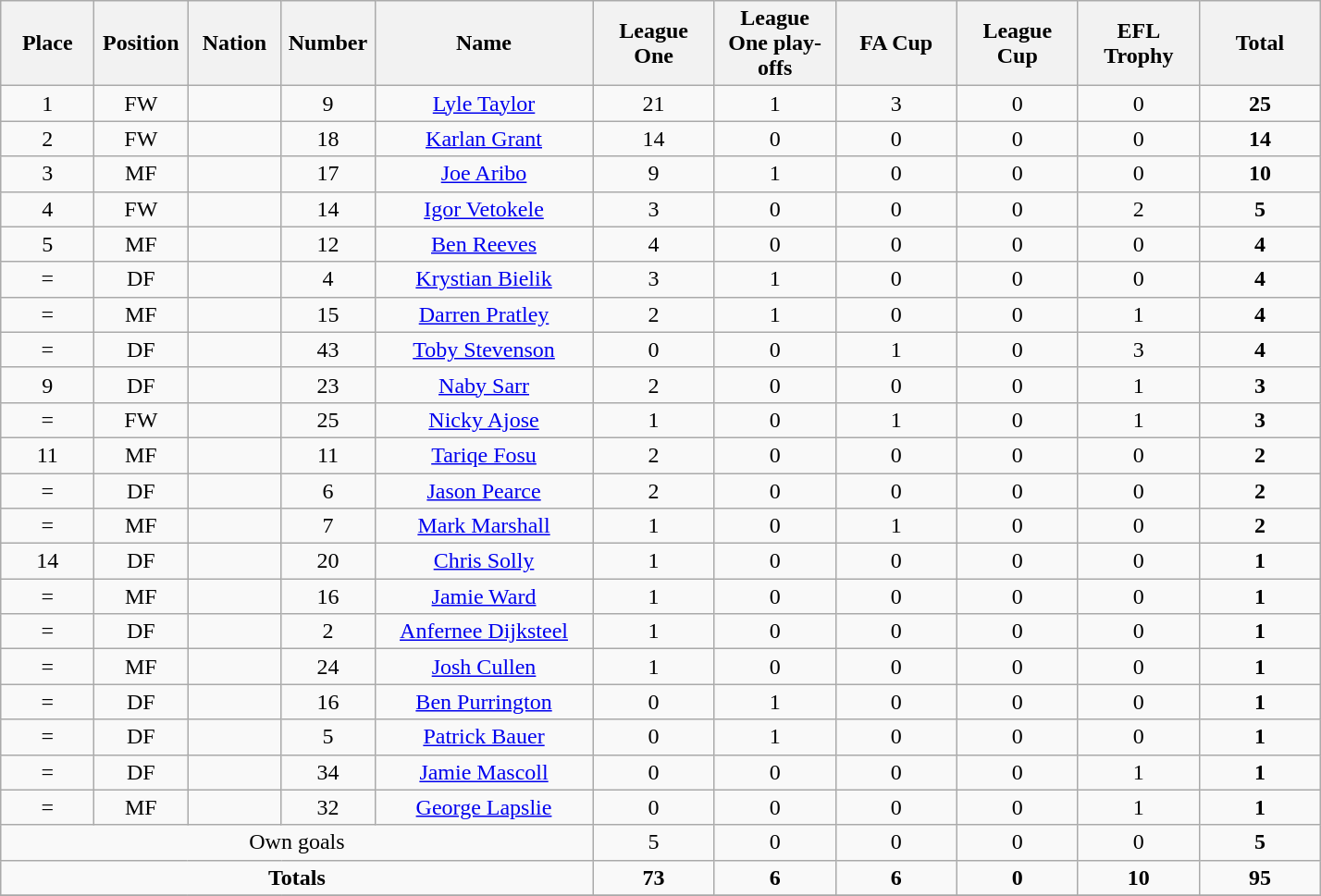<table class="wikitable" style="font-size: 100%; text-align: center;">
<tr>
<th width=60>Place</th>
<th width=60>Position</th>
<th width=60>Nation</th>
<th width=60>Number</th>
<th width=150>Name</th>
<th width=80>League One</th>
<th width=80>League One play-offs</th>
<th width=80>FA Cup</th>
<th width=80>League Cup</th>
<th width=80>EFL Trophy</th>
<th width=80>Total</th>
</tr>
<tr>
<td>1</td>
<td>FW</td>
<td></td>
<td>9</td>
<td><a href='#'>Lyle Taylor</a></td>
<td>21</td>
<td>1</td>
<td>3</td>
<td>0</td>
<td>0</td>
<td><strong>25</strong></td>
</tr>
<tr>
<td>2</td>
<td>FW</td>
<td></td>
<td>18</td>
<td><a href='#'>Karlan Grant</a></td>
<td>14</td>
<td>0</td>
<td>0</td>
<td>0</td>
<td>0</td>
<td><strong>14</strong></td>
</tr>
<tr>
<td>3</td>
<td>MF</td>
<td></td>
<td>17</td>
<td><a href='#'>Joe Aribo</a></td>
<td>9</td>
<td>1</td>
<td>0</td>
<td>0</td>
<td>0</td>
<td><strong>10</strong></td>
</tr>
<tr>
<td>4</td>
<td>FW</td>
<td></td>
<td>14</td>
<td><a href='#'>Igor Vetokele</a></td>
<td>3</td>
<td>0</td>
<td>0</td>
<td>0</td>
<td>2</td>
<td><strong>5</strong></td>
</tr>
<tr>
<td>5</td>
<td>MF</td>
<td></td>
<td>12</td>
<td><a href='#'>Ben Reeves</a></td>
<td>4</td>
<td>0</td>
<td>0</td>
<td>0</td>
<td>0</td>
<td><strong>4</strong></td>
</tr>
<tr>
<td>=</td>
<td>DF</td>
<td></td>
<td>4</td>
<td><a href='#'>Krystian Bielik</a></td>
<td>3</td>
<td>1</td>
<td>0</td>
<td>0</td>
<td>0</td>
<td><strong>4</strong></td>
</tr>
<tr>
<td>=</td>
<td>MF</td>
<td></td>
<td>15</td>
<td><a href='#'>Darren Pratley</a></td>
<td>2</td>
<td>1</td>
<td>0</td>
<td>0</td>
<td>1</td>
<td><strong>4</strong></td>
</tr>
<tr>
<td>=</td>
<td>DF</td>
<td></td>
<td>43</td>
<td><a href='#'>Toby Stevenson</a></td>
<td>0</td>
<td>0</td>
<td>1</td>
<td>0</td>
<td>3</td>
<td><strong>4</strong></td>
</tr>
<tr>
<td>9</td>
<td>DF</td>
<td></td>
<td>23</td>
<td><a href='#'>Naby Sarr</a></td>
<td>2</td>
<td>0</td>
<td>0</td>
<td>0</td>
<td>1</td>
<td><strong>3</strong></td>
</tr>
<tr>
<td>=</td>
<td>FW</td>
<td></td>
<td>25</td>
<td><a href='#'>Nicky Ajose</a></td>
<td>1</td>
<td>0</td>
<td>1</td>
<td>0</td>
<td>1</td>
<td><strong>3</strong></td>
</tr>
<tr>
<td>11</td>
<td>MF</td>
<td></td>
<td>11</td>
<td><a href='#'>Tariqe Fosu</a></td>
<td>2</td>
<td>0</td>
<td>0</td>
<td>0</td>
<td>0</td>
<td><strong>2</strong></td>
</tr>
<tr>
<td>=</td>
<td>DF</td>
<td></td>
<td>6</td>
<td><a href='#'>Jason Pearce</a></td>
<td>2</td>
<td>0</td>
<td>0</td>
<td>0</td>
<td>0</td>
<td><strong>2</strong></td>
</tr>
<tr>
<td>=</td>
<td>MF</td>
<td></td>
<td>7</td>
<td><a href='#'>Mark Marshall</a></td>
<td>1</td>
<td>0</td>
<td>1</td>
<td>0</td>
<td>0</td>
<td><strong>2</strong></td>
</tr>
<tr>
<td>14</td>
<td>DF</td>
<td></td>
<td>20</td>
<td><a href='#'>Chris Solly</a></td>
<td>1</td>
<td>0</td>
<td>0</td>
<td>0</td>
<td>0</td>
<td><strong>1</strong></td>
</tr>
<tr>
<td>=</td>
<td>MF</td>
<td></td>
<td>16</td>
<td><a href='#'>Jamie Ward</a></td>
<td>1</td>
<td>0</td>
<td>0</td>
<td>0</td>
<td>0</td>
<td><strong>1</strong></td>
</tr>
<tr>
<td>=</td>
<td>DF</td>
<td></td>
<td>2</td>
<td><a href='#'>Anfernee Dijksteel</a></td>
<td>1</td>
<td>0</td>
<td>0</td>
<td>0</td>
<td>0</td>
<td><strong>1</strong></td>
</tr>
<tr>
<td>=</td>
<td>MF</td>
<td></td>
<td>24</td>
<td><a href='#'>Josh Cullen</a></td>
<td>1</td>
<td>0</td>
<td>0</td>
<td>0</td>
<td>0</td>
<td><strong>1</strong></td>
</tr>
<tr>
<td>=</td>
<td>DF</td>
<td></td>
<td>16</td>
<td><a href='#'>Ben Purrington</a></td>
<td>0</td>
<td>1</td>
<td>0</td>
<td>0</td>
<td>0</td>
<td><strong>1</strong></td>
</tr>
<tr>
<td>=</td>
<td>DF</td>
<td></td>
<td>5</td>
<td><a href='#'>Patrick Bauer</a></td>
<td>0</td>
<td>1</td>
<td>0</td>
<td>0</td>
<td>0</td>
<td><strong>1</strong></td>
</tr>
<tr>
<td>=</td>
<td>DF</td>
<td></td>
<td>34</td>
<td><a href='#'>Jamie Mascoll</a></td>
<td>0</td>
<td>0</td>
<td>0</td>
<td>0</td>
<td>1</td>
<td><strong>1</strong></td>
</tr>
<tr>
<td>=</td>
<td>MF</td>
<td></td>
<td>32</td>
<td><a href='#'>George Lapslie</a></td>
<td>0</td>
<td>0</td>
<td>0</td>
<td>0</td>
<td>1</td>
<td><strong>1</strong></td>
</tr>
<tr>
<td colspan="5">Own goals</td>
<td>5</td>
<td>0</td>
<td>0</td>
<td>0</td>
<td>0</td>
<td><strong>5</strong></td>
</tr>
<tr>
<td colspan="5"><strong>Totals</strong></td>
<td><strong>73</strong></td>
<td><strong>6</strong></td>
<td><strong>6</strong></td>
<td><strong>0</strong></td>
<td><strong>10</strong></td>
<td><strong>95</strong></td>
</tr>
<tr>
</tr>
</table>
